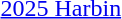<table>
<tr>
<td><a href='#'>2025 Harbin</a></td>
<td></td>
<td></td>
<td></td>
</tr>
</table>
